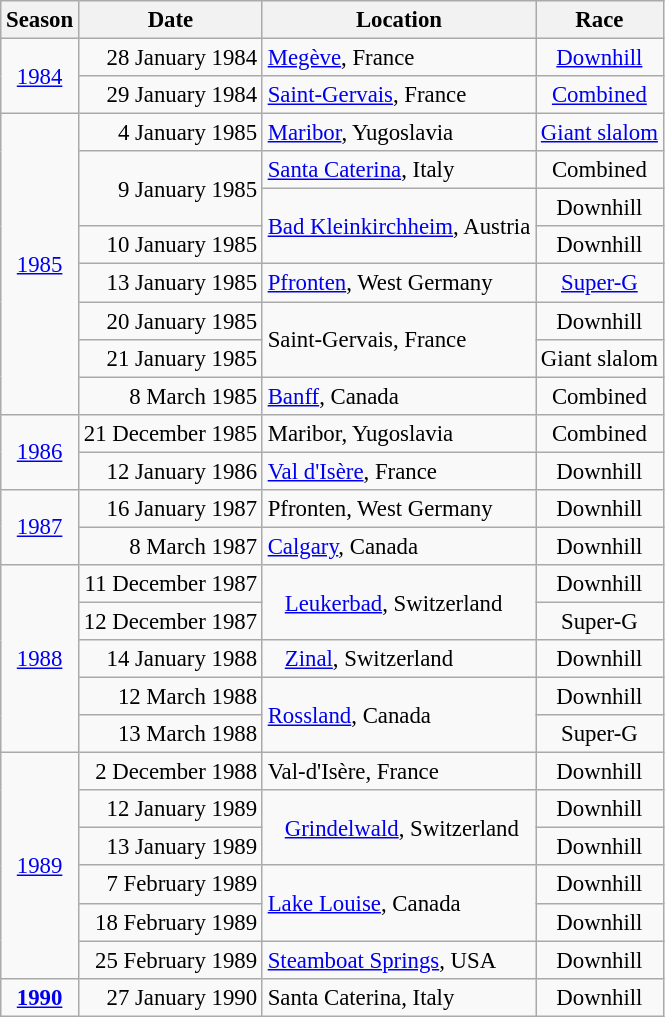<table class="wikitable" style="text-align:center; font-size:95%">
<tr>
<th>Season</th>
<th>Date</th>
<th>Location</th>
<th>Race</th>
</tr>
<tr>
<td rowspan=2><a href='#'>1984</a></td>
<td align=right>28 January 1984</td>
<td align=left> <a href='#'>Megève</a>, France</td>
<td><a href='#'>Downhill</a></td>
</tr>
<tr>
<td align=right>29 January 1984</td>
<td align=left> <a href='#'>Saint-Gervais</a>, France</td>
<td><a href='#'>Combined</a></td>
</tr>
<tr>
<td rowspan=8><a href='#'>1985</a></td>
<td align=right>4 January 1985</td>
<td align=left> <a href='#'>Maribor</a>, Yugoslavia</td>
<td><a href='#'>Giant slalom</a></td>
</tr>
<tr>
<td rowspan="2" style="text-align:right;">9 January 1985</td>
<td align=left> <a href='#'>Santa Caterina</a>, Italy</td>
<td>Combined</td>
</tr>
<tr>
<td rowspan="2" style="text-align:left;"> <a href='#'>Bad Kleinkirchheim</a>, Austria</td>
<td>Downhill</td>
</tr>
<tr>
<td align=right>10 January 1985</td>
<td>Downhill</td>
</tr>
<tr>
<td align=right>13 January 1985</td>
<td align=left> <a href='#'>Pfronten</a>, West Germany</td>
<td><a href='#'>Super-G</a></td>
</tr>
<tr>
<td align=right>20 January 1985</td>
<td rowspan="2" style="text-align:left;"> Saint-Gervais, France</td>
<td>Downhill</td>
</tr>
<tr>
<td align=right>21 January 1985</td>
<td>Giant slalom</td>
</tr>
<tr>
<td align=right>8 March 1985</td>
<td align=left> <a href='#'>Banff</a>, Canada</td>
<td>Combined</td>
</tr>
<tr>
<td rowspan=2><a href='#'>1986</a></td>
<td align=right>21 December 1985</td>
<td align=left> Maribor, Yugoslavia</td>
<td>Combined</td>
</tr>
<tr>
<td align=right>12 January 1986</td>
<td align=left> <a href='#'>Val d'Isère</a>, France</td>
<td>Downhill</td>
</tr>
<tr>
<td rowspan=2><a href='#'>1987</a></td>
<td align=right>16 January 1987</td>
<td align=left> Pfronten, West Germany</td>
<td>Downhill</td>
</tr>
<tr>
<td align=right>8 March 1987</td>
<td align=left> <a href='#'>Calgary</a>, Canada</td>
<td>Downhill</td>
</tr>
<tr>
<td rowspan=5><a href='#'>1988</a></td>
<td align=right>11 December 1987</td>
<td rowspan="2" style="text-align:left;">   <a href='#'>Leukerbad</a>, Switzerland</td>
<td>Downhill</td>
</tr>
<tr>
<td align=right>12 December 1987</td>
<td>Super-G</td>
</tr>
<tr>
<td align=right>14 January 1988</td>
<td align=left>   <a href='#'>Zinal</a>, Switzerland</td>
<td>Downhill</td>
</tr>
<tr>
<td align=right>12 March 1988</td>
<td rowspan="2" style="text-align:left;"> <a href='#'>Rossland</a>, Canada</td>
<td>Downhill</td>
</tr>
<tr>
<td align=right>13 March 1988</td>
<td>Super-G</td>
</tr>
<tr>
<td rowspan=6><a href='#'>1989</a></td>
<td align=right>2 December 1988</td>
<td align=left> Val-d'Isère, France</td>
<td>Downhill</td>
</tr>
<tr>
<td align=right>12 January 1989</td>
<td rowspan="2" style="text-align:left;">   <a href='#'>Grindelwald</a>, Switzerland</td>
<td>Downhill</td>
</tr>
<tr>
<td align=right>13 January 1989</td>
<td>Downhill</td>
</tr>
<tr>
<td align=right>7 February 1989</td>
<td rowspan="2" style="text-align:left;"> <a href='#'>Lake Louise</a>, Canada</td>
<td>Downhill</td>
</tr>
<tr>
<td align=right>18 February 1989</td>
<td>Downhill</td>
</tr>
<tr>
<td align=right>25 February 1989</td>
<td align=left> <a href='#'>Steamboat Springs</a>, USA</td>
<td>Downhill</td>
</tr>
<tr>
<td><strong><a href='#'>1990</a></strong></td>
<td align=right>27 January 1990</td>
<td align=left> Santa Caterina, Italy</td>
<td>Downhill</td>
</tr>
</table>
